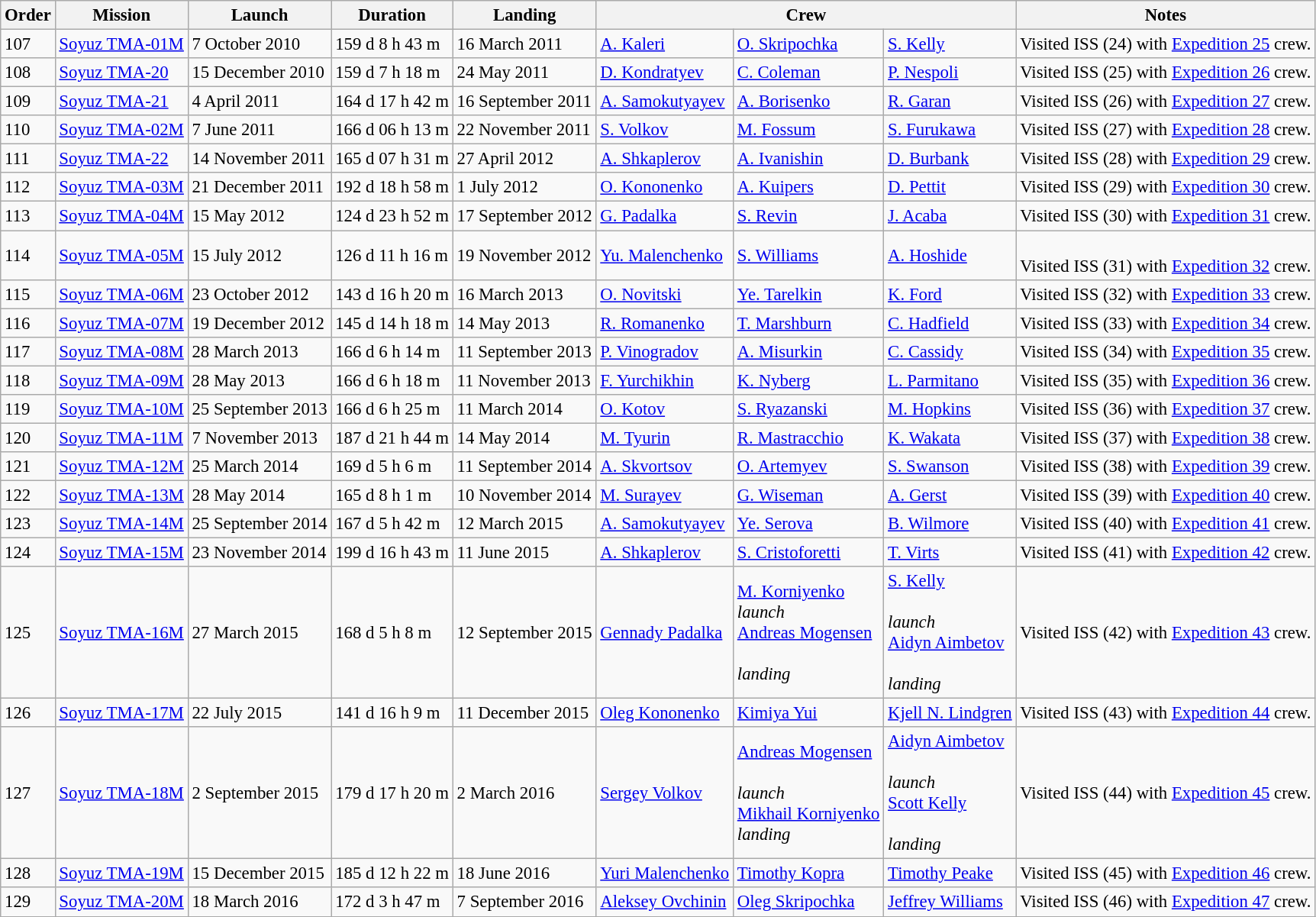<table class="wikitable sticky-header" style="font-size: 95%;">
<tr>
<th>Order</th>
<th>Mission</th>
<th>Launch</th>
<th>Duration</th>
<th>Landing</th>
<th colspan="3">Crew</th>
<th>Notes</th>
</tr>
<tr>
<td>107</td>
<td><a href='#'>Soyuz TMA-01M</a></td>
<td>7 October 2010</td>
<td>159 d 8 h 43 m</td>
<td>16 March 2011</td>
<td><a href='#'>A. Kaleri</a></td>
<td><a href='#'>O. Skripochka</a></td>
<td><a href='#'>S. Kelly</a> <br></td>
<td>Visited ISS (24) with <a href='#'>Expedition 25</a> crew.</td>
</tr>
<tr>
<td>108</td>
<td><a href='#'>Soyuz TMA-20</a></td>
<td>15 December 2010</td>
<td>159 d 7 h 18 m</td>
<td>24 May 2011</td>
<td><a href='#'>D. Kondratyev</a></td>
<td><a href='#'>C. Coleman</a> <br></td>
<td><a href='#'>P. Nespoli</a> <br></td>
<td>Visited ISS (25) with <a href='#'>Expedition 26</a> crew.</td>
</tr>
<tr>
<td>109</td>
<td><a href='#'>Soyuz TMA-21</a></td>
<td>4 April 2011</td>
<td>164 d 17 h 42 m</td>
<td>16 September 2011</td>
<td><a href='#'>A. Samokutyayev</a></td>
<td><a href='#'>A. Borisenko</a></td>
<td><a href='#'>R. Garan</a> <br></td>
<td>Visited ISS (26) with <a href='#'>Expedition 27</a> crew.</td>
</tr>
<tr>
<td>110</td>
<td><a href='#'>Soyuz TMA-02M</a></td>
<td>7 June 2011</td>
<td>166 d 06 h 13 m</td>
<td>22 November 2011</td>
<td><a href='#'>S. Volkov</a></td>
<td><a href='#'>M. Fossum</a> <br></td>
<td><a href='#'>S. Furukawa</a> <br></td>
<td>Visited ISS (27) with <a href='#'>Expedition 28</a> crew.</td>
</tr>
<tr>
<td>111</td>
<td><a href='#'>Soyuz TMA-22</a></td>
<td>14 November 2011</td>
<td>165 d 07 h 31 m</td>
<td>27 April 2012</td>
<td><a href='#'>A. Shkaplerov</a></td>
<td><a href='#'>A. Ivanishin</a></td>
<td><a href='#'>D. Burbank</a> <br></td>
<td>Visited ISS (28) with <a href='#'>Expedition 29</a> crew.</td>
</tr>
<tr>
<td>112</td>
<td><a href='#'>Soyuz TMA-03M</a></td>
<td>21 December 2011</td>
<td>192 d 18 h 58 m</td>
<td>1 July 2012</td>
<td><a href='#'>O. Kononenko</a></td>
<td><a href='#'>A. Kuipers</a> <br></td>
<td><a href='#'>D. Pettit</a> <br></td>
<td>Visited ISS (29) with <a href='#'>Expedition 30</a> crew.</td>
</tr>
<tr>
<td>113</td>
<td><a href='#'>Soyuz TMA-04M</a></td>
<td>15 May 2012</td>
<td>124 d 23 h 52 m</td>
<td>17 September 2012</td>
<td><a href='#'>G. Padalka</a></td>
<td><a href='#'>S. Revin</a></td>
<td><a href='#'>J. Acaba</a> <br></td>
<td>Visited ISS (30) with <a href='#'>Expedition 31</a> crew.</td>
</tr>
<tr>
<td>114</td>
<td><a href='#'>Soyuz TMA-05M</a></td>
<td>15 July 2012</td>
<td>126 d 11 h 16 m</td>
<td>19 November 2012</td>
<td><a href='#'>Yu. Malenchenko</a></td>
<td><a href='#'>S. Williams</a> <br></td>
<td><a href='#'>A. Hoshide</a> <br></td>
<td><br>Visited ISS (31) with <a href='#'>Expedition 32</a> crew.</td>
</tr>
<tr>
<td>115</td>
<td><a href='#'>Soyuz TMA-06M</a></td>
<td>23 October 2012</td>
<td>143 d 16 h 20 m</td>
<td>16 March 2013</td>
<td><a href='#'>O. Novitski</a></td>
<td><a href='#'>Ye. Tarelkin</a></td>
<td><a href='#'>K. Ford</a><br></td>
<td>Visited ISS (32) with <a href='#'>Expedition 33</a> crew.</td>
</tr>
<tr>
<td>116</td>
<td><a href='#'>Soyuz TMA-07M</a></td>
<td>19 December 2012</td>
<td>145 d 14 h 18 m</td>
<td>14 May 2013</td>
<td><a href='#'>R. Romanenko</a></td>
<td><a href='#'>T. Marshburn</a><br></td>
<td><a href='#'>C. Hadfield</a><br></td>
<td>Visited ISS (33) with <a href='#'>Expedition 34</a> crew.</td>
</tr>
<tr>
<td>117</td>
<td><a href='#'>Soyuz TMA-08M</a></td>
<td>28 March 2013</td>
<td>166 d 6 h 14 m</td>
<td>11 September 2013</td>
<td><a href='#'>P. Vinogradov</a></td>
<td><a href='#'>A. Misurkin</a></td>
<td><a href='#'>C. Cassidy</a><br></td>
<td>Visited ISS (34) with <a href='#'>Expedition 35</a> crew.</td>
</tr>
<tr>
<td>118</td>
<td><a href='#'>Soyuz TMA-09M</a></td>
<td>28 May 2013</td>
<td>166 d 6 h 18 m</td>
<td>11 November 2013</td>
<td><a href='#'>F. Yurchikhin</a></td>
<td><a href='#'>K. Nyberg</a><br></td>
<td><a href='#'>L. Parmitano</a><br></td>
<td>Visited ISS (35) with <a href='#'>Expedition 36</a> crew.</td>
</tr>
<tr>
<td>119</td>
<td><a href='#'>Soyuz TMA-10M</a></td>
<td>25 September 2013</td>
<td>166 d 6 h 25 m</td>
<td>11 March 2014</td>
<td><a href='#'>O. Kotov</a></td>
<td><a href='#'>S. Ryazanski</a></td>
<td><a href='#'>M. Hopkins</a><br></td>
<td>Visited ISS (36) with <a href='#'>Expedition 37</a> crew.</td>
</tr>
<tr>
<td>120</td>
<td><a href='#'>Soyuz TMA-11M</a></td>
<td>7 November 2013</td>
<td>187 d 21 h 44 m</td>
<td>14 May 2014</td>
<td><a href='#'>M. Tyurin</a></td>
<td><a href='#'>R. Mastracchio</a><br></td>
<td><a href='#'>K. Wakata</a><br></td>
<td>Visited ISS (37) with <a href='#'>Expedition 38</a> crew.</td>
</tr>
<tr>
<td>121</td>
<td><a href='#'>Soyuz TMA-12M</a></td>
<td>25 March 2014</td>
<td>169 d 5 h 6 m</td>
<td>11 September 2014</td>
<td><a href='#'>A. Skvortsov</a></td>
<td><a href='#'>O. Artemyev</a></td>
<td><a href='#'>S. Swanson</a><br></td>
<td>Visited ISS (38) with <a href='#'>Expedition 39</a> crew.</td>
</tr>
<tr>
<td>122</td>
<td><a href='#'>Soyuz TMA-13M</a></td>
<td>28 May 2014</td>
<td>165 d 8 h 1 m</td>
<td>10 November 2014</td>
<td><a href='#'>M. Surayev</a></td>
<td><a href='#'>G. Wiseman</a><br></td>
<td><a href='#'>A. Gerst</a><br></td>
<td>Visited ISS (39) with <a href='#'>Expedition 40</a> crew.</td>
</tr>
<tr>
<td>123</td>
<td><a href='#'>Soyuz TMA-14M</a></td>
<td>25 September 2014</td>
<td>167 d 5 h 42 m</td>
<td>12 March 2015</td>
<td><a href='#'>A. Samokutyayev</a></td>
<td><a href='#'>Ye. Serova</a></td>
<td><a href='#'>B. Wilmore</a><br></td>
<td>Visited ISS (40) with <a href='#'>Expedition 41</a> crew.</td>
</tr>
<tr>
<td>124</td>
<td><a href='#'>Soyuz TMA-15M</a></td>
<td>23 November 2014</td>
<td>199 d 16 h 43 m</td>
<td>11 June 2015</td>
<td><a href='#'>A. Shkaplerov</a></td>
<td><a href='#'>S. Cristoforetti</a><br></td>
<td><a href='#'>T. Virts</a><br></td>
<td>Visited ISS (41) with <a href='#'>Expedition 42</a> crew.</td>
</tr>
<tr>
<td>125</td>
<td><a href='#'>Soyuz TMA-16M</a></td>
<td>27 March 2015</td>
<td>168 d 5 h 8 m</td>
<td>12 September 2015</td>
<td><a href='#'>Gennady Padalka</a></td>
<td><a href='#'>M. Korniyenko</a><br><em>launch</em><br><a href='#'>Andreas Mogensen</a><br><br><em>landing</em></td>
<td><a href='#'>S. Kelly</a><br><br><em>launch</em><br><a href='#'>Aidyn Aimbetov</a><br><br><em>landing</em></td>
<td>Visited ISS (42) with <a href='#'>Expedition 43</a> crew.</td>
</tr>
<tr>
<td>126</td>
<td><a href='#'>Soyuz TMA-17M</a></td>
<td>22 July 2015</td>
<td>141 d 16 h 9 m</td>
<td>11 December 2015</td>
<td><a href='#'>Oleg Kononenko</a></td>
<td><a href='#'>Kimiya Yui</a><br></td>
<td><a href='#'>Kjell N. Lindgren</a><br></td>
<td>Visited ISS (43) with <a href='#'>Expedition 44</a> crew.</td>
</tr>
<tr>
<td>127</td>
<td><a href='#'>Soyuz TMA-18M</a></td>
<td>2 September 2015</td>
<td>179 d 17 h 20 m</td>
<td>2 March 2016</td>
<td><a href='#'>Sergey Volkov</a></td>
<td><a href='#'>Andreas Mogensen</a><br><br><em>launch</em><br><a href='#'>Mikhail Korniyenko</a><br><em>landing</em></td>
<td><a href='#'>Aidyn Aimbetov</a><br><br><em>launch</em><br><a href='#'>Scott Kelly</a><br><br><em>landing</em></td>
<td>Visited ISS (44) with <a href='#'>Expedition 45</a> crew.</td>
</tr>
<tr>
<td>128</td>
<td><a href='#'>Soyuz TMA-19M</a></td>
<td>15 December 2015</td>
<td>185 d 12 h 22 m</td>
<td>18 June 2016</td>
<td><a href='#'>Yuri Malenchenko</a></td>
<td><a href='#'>Timothy Kopra</a><br></td>
<td><a href='#'>Timothy Peake</a><br></td>
<td>Visited ISS (45) with <a href='#'>Expedition 46</a> crew.</td>
</tr>
<tr>
<td>129</td>
<td><a href='#'>Soyuz TMA-20M</a></td>
<td>18 March 2016</td>
<td>172 d 3 h 47 m</td>
<td>7 September 2016</td>
<td><a href='#'>Aleksey Ovchinin</a></td>
<td><a href='#'>Oleg Skripochka</a></td>
<td><a href='#'>Jeffrey Williams</a><br></td>
<td>Visited ISS (46) with <a href='#'>Expedition 47</a> crew.</td>
</tr>
<tr>
</tr>
</table>
